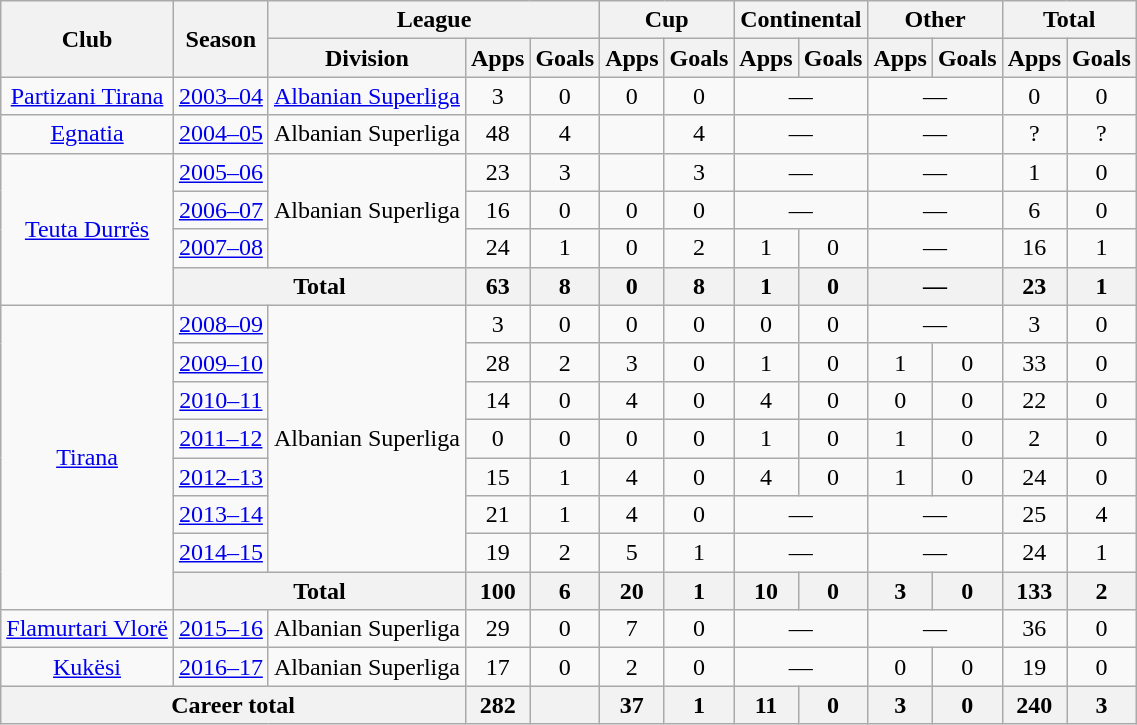<table class="wikitable" style="text-align:center">
<tr>
<th rowspan="2">Club</th>
<th rowspan="2">Season</th>
<th colspan="3">League</th>
<th colspan="2">Cup</th>
<th colspan="2">Continental</th>
<th colspan="2">Other</th>
<th colspan="2">Total</th>
</tr>
<tr>
<th>Division</th>
<th>Apps</th>
<th>Goals</th>
<th>Apps</th>
<th>Goals</th>
<th>Apps</th>
<th>Goals</th>
<th>Apps</th>
<th>Goals</th>
<th>Apps</th>
<th>Goals</th>
</tr>
<tr>
<td><a href='#'>Partizani Tirana</a></td>
<td><a href='#'>2003–04</a></td>
<td><a href='#'>Albanian Superliga</a></td>
<td>3</td>
<td>0</td>
<td>0</td>
<td>0</td>
<td colspan="2">—</td>
<td colspan="2">—</td>
<td>0</td>
<td>0</td>
</tr>
<tr>
<td><a href='#'>Egnatia</a></td>
<td><a href='#'>2004–05</a></td>
<td>Albanian Superliga</td>
<td>48</td>
<td>4</td>
<td></td>
<td>4</td>
<td colspan="2">—</td>
<td colspan="2">—</td>
<td>?</td>
<td>?</td>
</tr>
<tr>
<td rowspan="4"><a href='#'>Teuta Durrës</a></td>
<td><a href='#'>2005–06</a></td>
<td rowspan="3">Albanian Superliga</td>
<td>23</td>
<td>3</td>
<td></td>
<td>3</td>
<td colspan="2">—</td>
<td colspan="2">—</td>
<td>1</td>
<td>0</td>
</tr>
<tr>
<td><a href='#'>2006–07</a></td>
<td>16</td>
<td>0</td>
<td>0</td>
<td>0</td>
<td colspan="2">—</td>
<td colspan="2">—</td>
<td>6</td>
<td>0</td>
</tr>
<tr>
<td><a href='#'>2007–08</a></td>
<td>24</td>
<td>1</td>
<td>0</td>
<td>2</td>
<td>1</td>
<td>0</td>
<td colspan="2">—</td>
<td>16</td>
<td>1</td>
</tr>
<tr>
<th colspan="2">Total</th>
<th>63</th>
<th>8</th>
<th>0</th>
<th>8</th>
<th>1</th>
<th>0</th>
<th colspan="2">—</th>
<th>23</th>
<th>1</th>
</tr>
<tr>
<td rowspan="8"><a href='#'>Tirana</a></td>
<td><a href='#'>2008–09</a></td>
<td rowspan="7">Albanian Superliga</td>
<td>3</td>
<td>0</td>
<td>0</td>
<td>0</td>
<td>0</td>
<td>0</td>
<td colspan="2">—</td>
<td>3</td>
<td>0</td>
</tr>
<tr>
<td><a href='#'>2009–10</a></td>
<td>28</td>
<td>2</td>
<td>3</td>
<td>0</td>
<td>1</td>
<td>0</td>
<td>1</td>
<td>0</td>
<td>33</td>
<td>0</td>
</tr>
<tr>
<td><a href='#'>2010–11</a></td>
<td>14</td>
<td>0</td>
<td>4</td>
<td>0</td>
<td>4</td>
<td>0</td>
<td>0</td>
<td>0</td>
<td>22</td>
<td>0</td>
</tr>
<tr>
<td><a href='#'>2011–12</a></td>
<td>0</td>
<td>0</td>
<td>0</td>
<td>0</td>
<td>1</td>
<td>0</td>
<td>1</td>
<td>0</td>
<td>2</td>
<td>0</td>
</tr>
<tr>
<td><a href='#'>2012–13</a></td>
<td>15</td>
<td>1</td>
<td>4</td>
<td>0</td>
<td>4</td>
<td>0</td>
<td>1</td>
<td>0</td>
<td>24</td>
<td>0</td>
</tr>
<tr>
<td><a href='#'>2013–14</a></td>
<td>21</td>
<td>1</td>
<td>4</td>
<td>0</td>
<td colspan="2">—</td>
<td colspan="2">—</td>
<td>25</td>
<td>4</td>
</tr>
<tr>
<td><a href='#'>2014–15</a></td>
<td>19</td>
<td>2</td>
<td>5</td>
<td>1</td>
<td colspan="2">—</td>
<td colspan="2">—</td>
<td>24</td>
<td>1</td>
</tr>
<tr>
<th colspan="2">Total</th>
<th>100</th>
<th>6</th>
<th>20</th>
<th>1</th>
<th>10</th>
<th>0</th>
<th>3</th>
<th>0</th>
<th>133</th>
<th>2</th>
</tr>
<tr>
<td><a href='#'>Flamurtari Vlorë</a></td>
<td><a href='#'>2015–16</a></td>
<td>Albanian Superliga</td>
<td>29</td>
<td>0</td>
<td>7</td>
<td>0</td>
<td colspan="2">—</td>
<td colspan="2">—</td>
<td>36</td>
<td>0</td>
</tr>
<tr>
<td><a href='#'>Kukësi</a></td>
<td><a href='#'>2016–17</a></td>
<td>Albanian Superliga</td>
<td>17</td>
<td>0</td>
<td>2</td>
<td>0</td>
<td colspan="2">—</td>
<td>0</td>
<td>0</td>
<td>19</td>
<td>0</td>
</tr>
<tr>
<th colspan="3">Career total</th>
<th>282</th>
<th></th>
<th>37</th>
<th>1</th>
<th>11</th>
<th>0</th>
<th>3</th>
<th>0</th>
<th>240</th>
<th>3</th>
</tr>
</table>
